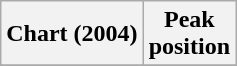<table class="wikitable plainrowheaders" style="text-align:center">
<tr>
<th scope="col">Chart (2004)</th>
<th scope="col">Peak<br>position</th>
</tr>
<tr>
</tr>
</table>
